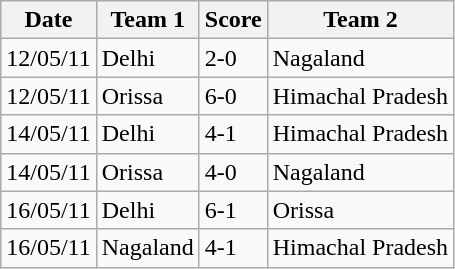<table class="wikitable">
<tr>
<th>Date</th>
<th>Team 1</th>
<th>Score</th>
<th>Team 2</th>
</tr>
<tr>
<td>12/05/11</td>
<td>Delhi</td>
<td>2-0</td>
<td>Nagaland</td>
</tr>
<tr>
<td>12/05/11</td>
<td>Orissa</td>
<td>6-0</td>
<td>Himachal Pradesh</td>
</tr>
<tr>
<td>14/05/11</td>
<td>Delhi</td>
<td>4-1</td>
<td>Himachal Pradesh</td>
</tr>
<tr>
<td>14/05/11</td>
<td>Orissa</td>
<td>4-0</td>
<td>Nagaland</td>
</tr>
<tr>
<td>16/05/11</td>
<td>Delhi</td>
<td>6-1</td>
<td>Orissa</td>
</tr>
<tr>
<td>16/05/11</td>
<td>Nagaland</td>
<td>4-1</td>
<td>Himachal Pradesh</td>
</tr>
</table>
